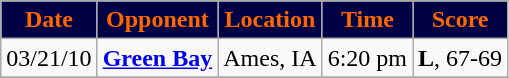<table class="wikitable" style="text-align:center">
<tr>
<th style=" background:#000044;color:#ff6600;">Date</th>
<th style=" background:#000044;color:#ff6600;">Opponent</th>
<th style=" background:#000044;color:#ff6600;">Location</th>
<th style=" background:#000044;color:#ff6600;">Time</th>
<th style=" background:#000044;color:#ff6600;">Score</th>
</tr>
<tr>
<td>03/21/10</td>
<td><strong><a href='#'>Green Bay</a></strong></td>
<td>Ames, IA</td>
<td>6:20 pm</td>
<td><strong>L</strong>, 67-69</td>
</tr>
<tr>
</tr>
</table>
